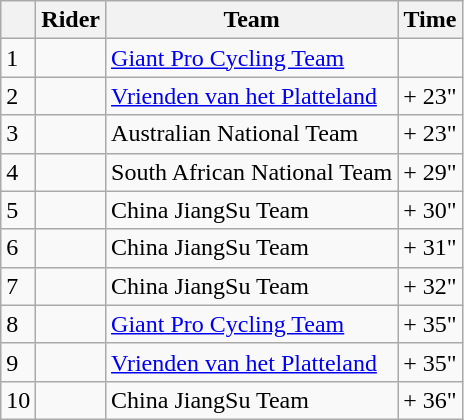<table class="wikitable">
<tr>
<th></th>
<th>Rider</th>
<th>Team</th>
<th>Time</th>
</tr>
<tr>
<td>1</td>
<td></td>
<td><a href='#'>Giant Pro Cycling Team</a></td>
<td align="right"></td>
</tr>
<tr>
<td>2</td>
<td></td>
<td><a href='#'>Vrienden van het Platteland</a></td>
<td align="right">+ 23"</td>
</tr>
<tr>
<td>3</td>
<td></td>
<td>Australian National Team</td>
<td align="right">+ 23"</td>
</tr>
<tr>
<td>4</td>
<td></td>
<td>South African National Team</td>
<td align="right">+ 29"</td>
</tr>
<tr>
<td>5</td>
<td></td>
<td>China JiangSu Team</td>
<td align="right">+ 30"</td>
</tr>
<tr>
<td>6</td>
<td></td>
<td>China JiangSu Team</td>
<td align="right">+ 31"</td>
</tr>
<tr>
<td>7</td>
<td></td>
<td>China JiangSu Team</td>
<td align="right">+ 32"</td>
</tr>
<tr>
<td>8</td>
<td></td>
<td><a href='#'>Giant Pro Cycling Team</a></td>
<td align="right">+ 35"</td>
</tr>
<tr>
<td>9</td>
<td></td>
<td><a href='#'>Vrienden van het Platteland</a></td>
<td align="right">+ 35"</td>
</tr>
<tr>
<td>10</td>
<td></td>
<td>China JiangSu Team</td>
<td align="right">+ 36"</td>
</tr>
</table>
